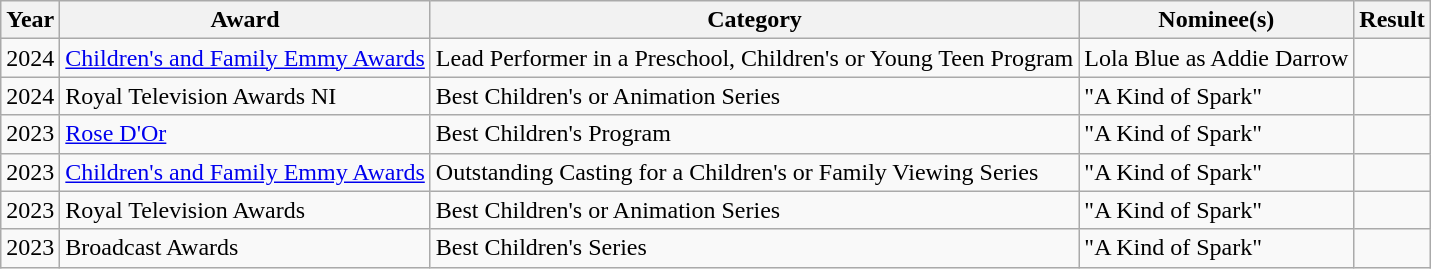<table class="wikitable">
<tr>
<th>Year</th>
<th>Award</th>
<th>Category</th>
<th>Nominee(s)</th>
<th>Result</th>
</tr>
<tr>
<td>2024</td>
<td><a href='#'>Children's and Family Emmy Awards</a></td>
<td>Lead Performer in a Preschool, Children's or Young Teen Program</td>
<td>Lola Blue as Addie Darrow</td>
<td></td>
</tr>
<tr>
<td>2024</td>
<td>Royal Television Awards NI</td>
<td>Best Children's or Animation Series</td>
<td>"A Kind of Spark"</td>
<td></td>
</tr>
<tr>
<td>2023</td>
<td><a href='#'>Rose D'Or</a></td>
<td>Best Children's Program</td>
<td>"A Kind of Spark"</td>
<td></td>
</tr>
<tr>
<td>2023</td>
<td><a href='#'>Children's and Family Emmy Awards</a></td>
<td>Outstanding Casting for a Children's or Family Viewing Series</td>
<td>"A Kind of Spark"</td>
<td></td>
</tr>
<tr>
<td>2023</td>
<td>Royal Television Awards</td>
<td>Best Children's or Animation Series</td>
<td>"A Kind of Spark"</td>
<td></td>
</tr>
<tr>
<td>2023</td>
<td>Broadcast Awards</td>
<td>Best Children's Series</td>
<td>"A Kind of Spark"</td>
<td></td>
</tr>
</table>
